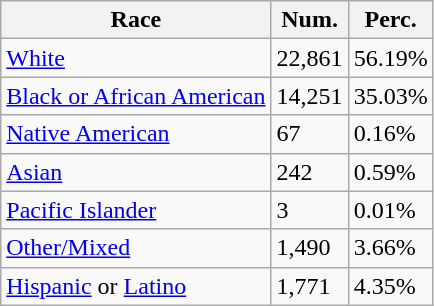<table class="wikitable">
<tr>
<th>Race</th>
<th>Num.</th>
<th>Perc.</th>
</tr>
<tr>
<td><a href='#'>White</a></td>
<td>22,861</td>
<td>56.19%</td>
</tr>
<tr>
<td><a href='#'>Black or African American</a></td>
<td>14,251</td>
<td>35.03%</td>
</tr>
<tr>
<td><a href='#'>Native American</a></td>
<td>67</td>
<td>0.16%</td>
</tr>
<tr>
<td><a href='#'>Asian</a></td>
<td>242</td>
<td>0.59%</td>
</tr>
<tr>
<td><a href='#'>Pacific Islander</a></td>
<td>3</td>
<td>0.01%</td>
</tr>
<tr>
<td><a href='#'>Other/Mixed</a></td>
<td>1,490</td>
<td>3.66%</td>
</tr>
<tr>
<td><a href='#'>Hispanic</a> or <a href='#'>Latino</a></td>
<td>1,771</td>
<td>4.35%</td>
</tr>
</table>
